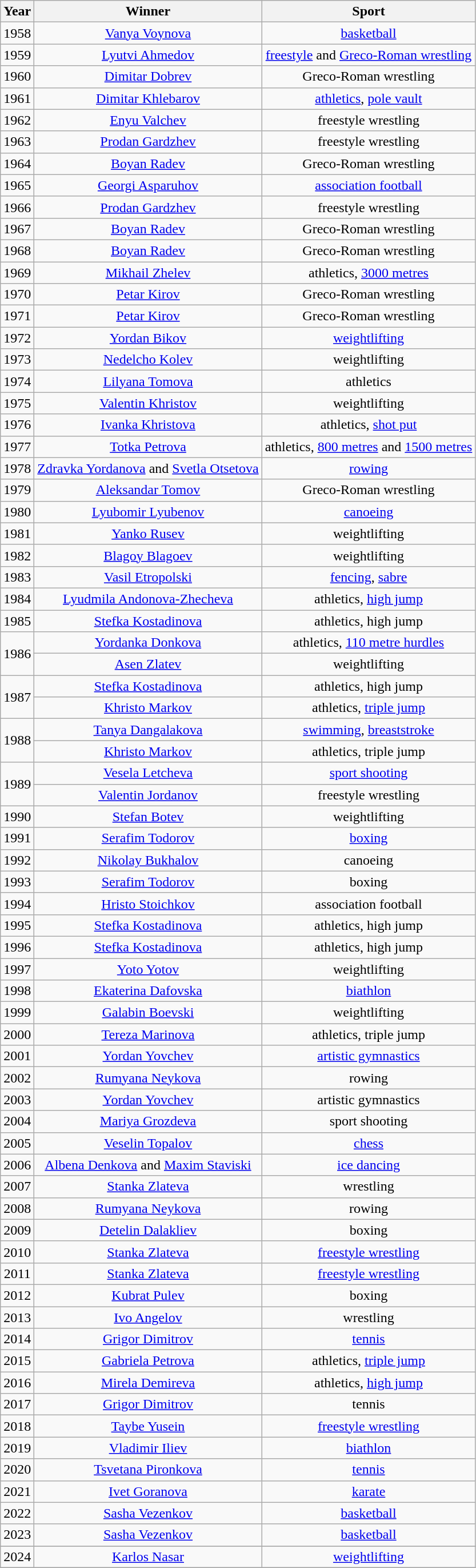<table class="wikitable">
<tr>
<th>Year</th>
<th>Winner</th>
<th>Sport</th>
</tr>
<tr align="center">
<td>1958</td>
<td><a href='#'>Vanya Voynova</a></td>
<td><a href='#'>basketball</a></td>
</tr>
<tr align="center">
<td>1959</td>
<td><a href='#'>Lyutvi Ahmedov</a></td>
<td><a href='#'>freestyle</a> and <a href='#'>Greco-Roman wrestling</a></td>
</tr>
<tr align="center">
<td>1960</td>
<td><a href='#'>Dimitar Dobrev</a></td>
<td>Greco-Roman wrestling</td>
</tr>
<tr align="center">
<td>1961</td>
<td><a href='#'>Dimitar Khlebarov</a></td>
<td><a href='#'>athletics</a>, <a href='#'>pole vault</a></td>
</tr>
<tr align="center">
<td>1962</td>
<td><a href='#'>Enyu Valchev</a></td>
<td>freestyle wrestling</td>
</tr>
<tr align="center">
<td>1963</td>
<td><a href='#'>Prodan Gardzhev</a></td>
<td>freestyle wrestling</td>
</tr>
<tr align="center">
<td>1964</td>
<td><a href='#'>Boyan Radev</a></td>
<td>Greco-Roman wrestling</td>
</tr>
<tr align="center">
<td>1965</td>
<td><a href='#'>Georgi Asparuhov</a></td>
<td><a href='#'>association football</a></td>
</tr>
<tr align="center">
<td>1966</td>
<td><a href='#'>Prodan Gardzhev</a></td>
<td>freestyle wrestling</td>
</tr>
<tr align="center">
<td>1967</td>
<td><a href='#'>Boyan Radev</a></td>
<td>Greco-Roman wrestling</td>
</tr>
<tr align="center">
<td>1968</td>
<td><a href='#'>Boyan Radev</a></td>
<td>Greco-Roman wrestling</td>
</tr>
<tr align="center">
<td>1969</td>
<td><a href='#'>Mikhail Zhelev</a></td>
<td>athletics, <a href='#'>3000 metres</a></td>
</tr>
<tr align="center">
<td>1970</td>
<td><a href='#'>Petar Kirov</a></td>
<td>Greco-Roman wrestling</td>
</tr>
<tr align="center">
<td>1971</td>
<td><a href='#'>Petar Kirov</a></td>
<td>Greco-Roman wrestling</td>
</tr>
<tr align="center">
<td>1972</td>
<td><a href='#'>Yordan Bikov</a></td>
<td><a href='#'>weightlifting</a></td>
</tr>
<tr align="center">
<td>1973</td>
<td><a href='#'>Nedelcho Kolev</a></td>
<td>weightlifting</td>
</tr>
<tr align="center">
<td>1974</td>
<td><a href='#'>Lilyana Tomova</a></td>
<td>athletics</td>
</tr>
<tr align="center">
<td>1975</td>
<td><a href='#'>Valentin Khristov</a></td>
<td>weightlifting</td>
</tr>
<tr align="center">
<td>1976</td>
<td><a href='#'>Ivanka Khristova</a></td>
<td>athletics, <a href='#'>shot put</a></td>
</tr>
<tr align="center">
<td>1977</td>
<td><a href='#'>Totka Petrova</a></td>
<td>athletics, <a href='#'>800 metres</a> and <a href='#'>1500 metres</a></td>
</tr>
<tr align="center">
<td>1978</td>
<td><a href='#'>Zdravka Yordanova</a> and <a href='#'>Svetla Otsetova</a></td>
<td><a href='#'>rowing</a></td>
</tr>
<tr align="center">
<td>1979</td>
<td><a href='#'>Aleksandar Tomov</a></td>
<td>Greco-Roman wrestling</td>
</tr>
<tr align="center">
<td>1980</td>
<td><a href='#'>Lyubomir Lyubenov</a></td>
<td><a href='#'>canoeing</a></td>
</tr>
<tr align="center">
<td>1981</td>
<td><a href='#'>Yanko Rusev</a></td>
<td>weightlifting</td>
</tr>
<tr align="center">
<td>1982</td>
<td><a href='#'>Blagoy Blagoev</a></td>
<td>weightlifting</td>
</tr>
<tr align="center">
<td>1983</td>
<td><a href='#'>Vasil Etropolski</a></td>
<td><a href='#'>fencing</a>, <a href='#'>sabre</a></td>
</tr>
<tr align="center">
<td>1984</td>
<td><a href='#'>Lyudmila Andonova-Zhecheva</a></td>
<td>athletics, <a href='#'>high jump</a></td>
</tr>
<tr align="center">
<td>1985</td>
<td><a href='#'>Stefka Kostadinova</a></td>
<td>athletics, high jump</td>
</tr>
<tr align="center">
<td rowspan=2>1986</td>
<td><a href='#'>Yordanka Donkova</a></td>
<td>athletics, <a href='#'>110 metre hurdles</a></td>
</tr>
<tr align="center">
<td><a href='#'>Asen Zlatev</a></td>
<td>weightlifting</td>
</tr>
<tr align="center">
<td rowspan=2>1987</td>
<td><a href='#'>Stefka Kostadinova</a></td>
<td>athletics, high jump</td>
</tr>
<tr align="center">
<td><a href='#'>Khristo Markov</a></td>
<td>athletics, <a href='#'>triple jump</a></td>
</tr>
<tr align="center">
<td rowspan=2>1988</td>
<td><a href='#'>Tanya Dangalakova</a></td>
<td><a href='#'>swimming</a>, <a href='#'>breaststroke</a></td>
</tr>
<tr align="center">
<td><a href='#'>Khristo Markov</a></td>
<td>athletics, triple jump</td>
</tr>
<tr align="center">
<td rowspan=2>1989</td>
<td><a href='#'>Vesela Letcheva</a></td>
<td><a href='#'>sport shooting</a></td>
</tr>
<tr align="center">
<td><a href='#'>Valentin Jordanov</a></td>
<td>freestyle wrestling</td>
</tr>
<tr align="center">
<td>1990</td>
<td><a href='#'>Stefan Botev</a></td>
<td>weightlifting</td>
</tr>
<tr align="center">
<td>1991</td>
<td><a href='#'>Serafim Todorov</a></td>
<td><a href='#'>boxing</a></td>
</tr>
<tr align="center">
<td>1992</td>
<td><a href='#'>Nikolay Bukhalov</a></td>
<td>canoeing</td>
</tr>
<tr align="center">
<td>1993</td>
<td><a href='#'>Serafim Todorov</a></td>
<td>boxing</td>
</tr>
<tr align="center">
<td>1994</td>
<td><a href='#'>Hristo Stoichkov</a></td>
<td>association football</td>
</tr>
<tr align="center">
<td>1995</td>
<td><a href='#'>Stefka Kostadinova</a></td>
<td>athletics, high jump</td>
</tr>
<tr align="center">
<td>1996</td>
<td><a href='#'>Stefka Kostadinova</a></td>
<td>athletics, high jump</td>
</tr>
<tr align="center">
<td>1997</td>
<td><a href='#'>Yoto Yotov</a></td>
<td>weightlifting</td>
</tr>
<tr align="center">
<td>1998</td>
<td><a href='#'>Ekaterina Dafovska</a></td>
<td><a href='#'>biathlon</a></td>
</tr>
<tr align="center">
<td>1999</td>
<td><a href='#'>Galabin Boevski</a></td>
<td>weightlifting</td>
</tr>
<tr align="center">
<td>2000</td>
<td><a href='#'>Tereza Marinova</a></td>
<td>athletics, triple jump</td>
</tr>
<tr align="center">
<td>2001</td>
<td><a href='#'>Yordan Yovchev</a></td>
<td><a href='#'>artistic gymnastics</a></td>
</tr>
<tr align="center">
<td>2002</td>
<td><a href='#'>Rumyana Neykova</a></td>
<td>rowing</td>
</tr>
<tr align="center">
<td>2003</td>
<td><a href='#'>Yordan Yovchev</a></td>
<td>artistic gymnastics</td>
</tr>
<tr align="center">
<td>2004</td>
<td><a href='#'>Mariya Grozdeva</a></td>
<td>sport shooting</td>
</tr>
<tr align="center">
<td>2005</td>
<td><a href='#'>Veselin Topalov</a></td>
<td><a href='#'>chess</a></td>
</tr>
<tr align="center">
<td>2006</td>
<td><a href='#'>Albena Denkova</a> and <a href='#'>Maxim Staviski</a></td>
<td><a href='#'>ice dancing</a></td>
</tr>
<tr align="center">
<td>2007</td>
<td><a href='#'>Stanka Zlateva</a></td>
<td>wrestling</td>
</tr>
<tr align="center">
<td>2008</td>
<td><a href='#'>Rumyana Neykova</a></td>
<td>rowing</td>
</tr>
<tr align="center">
<td>2009</td>
<td><a href='#'>Detelin Dalakliev</a></td>
<td>boxing</td>
</tr>
<tr align="center">
<td>2010</td>
<td><a href='#'>Stanka Zlateva</a></td>
<td><a href='#'>freestyle wrestling</a></td>
</tr>
<tr align="center">
<td>2011</td>
<td><a href='#'>Stanka Zlateva</a></td>
<td><a href='#'>freestyle wrestling</a></td>
</tr>
<tr align="center">
<td>2012</td>
<td><a href='#'>Kubrat Pulev</a></td>
<td>boxing</td>
</tr>
<tr align="center">
<td>2013</td>
<td><a href='#'>Ivo Angelov</a></td>
<td>wrestling</td>
</tr>
<tr align="center">
<td>2014</td>
<td><a href='#'>Grigor Dimitrov</a></td>
<td><a href='#'>tennis</a></td>
</tr>
<tr align="center">
<td>2015</td>
<td><a href='#'>Gabriela Petrova</a></td>
<td>athletics, <a href='#'>triple jump</a></td>
</tr>
<tr align="center">
<td>2016</td>
<td><a href='#'>Mirela Demireva</a></td>
<td>athletics, <a href='#'>high jump</a></td>
</tr>
<tr align="center">
<td>2017</td>
<td><a href='#'>Grigor Dimitrov</a></td>
<td>tennis</td>
</tr>
<tr align="center">
<td>2018</td>
<td><a href='#'>Taybe Yusein</a></td>
<td><a href='#'>freestyle wrestling</a></td>
</tr>
<tr align="center">
<td>2019</td>
<td><a href='#'>Vladimir Iliev</a></td>
<td><a href='#'>biathlon</a></td>
</tr>
<tr align="center">
<td>2020</td>
<td><a href='#'>Tsvetana Pironkova</a></td>
<td><a href='#'>tennis</a></td>
</tr>
<tr align="center">
<td>2021</td>
<td><a href='#'>Ivet Goranova</a></td>
<td><a href='#'>karate</a></td>
</tr>
<tr align="center">
<td>2022</td>
<td><a href='#'>Sasha Vezenkov</a></td>
<td><a href='#'>basketball</a></td>
</tr>
<tr align="center">
<td>2023</td>
<td><a href='#'>Sasha Vezenkov</a></td>
<td><a href='#'>basketball</a></td>
</tr>
<tr align="center">
</tr>
<tr align="center">
<td>2024</td>
<td><a href='#'>Karlos Nasar</a></td>
<td><a href='#'>weightlifting</a></td>
</tr>
<tr align="center">
</tr>
</table>
